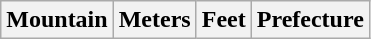<table class="wikitable sortable">
<tr>
<th>Mountain</th>
<th>Meters</th>
<th>Feet</th>
<th>Prefecture<br>




































































































































































 


 













































































































































</th>
</tr>
</table>
